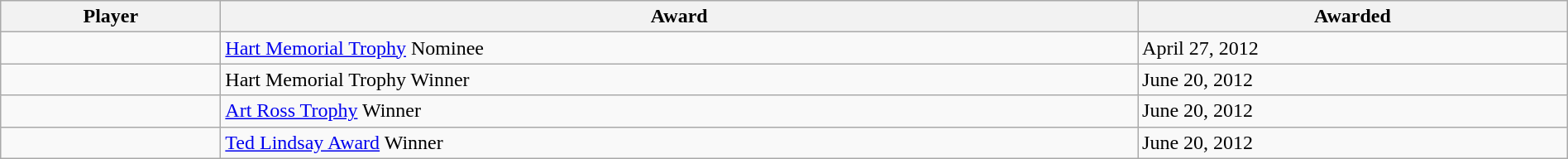<table class="wikitable sortable" style="width:100%;">
<tr align=center>
<th>Player</th>
<th>Award</th>
<th>Awarded</th>
</tr>
<tr>
<td></td>
<td><a href='#'>Hart Memorial Trophy</a> Nominee</td>
<td>April 27, 2012</td>
</tr>
<tr>
<td></td>
<td>Hart Memorial Trophy Winner</td>
<td>June 20, 2012</td>
</tr>
<tr>
<td></td>
<td><a href='#'>Art Ross Trophy</a> Winner</td>
<td>June 20, 2012</td>
</tr>
<tr>
<td></td>
<td><a href='#'>Ted Lindsay Award</a> Winner</td>
<td>June 20, 2012</td>
</tr>
</table>
